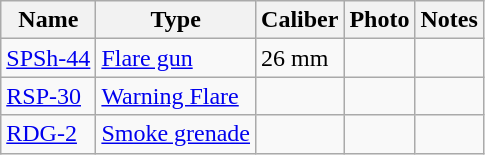<table class="wikitable">
<tr>
<th>Name</th>
<th>Type</th>
<th>Caliber</th>
<th>Photo</th>
<th>Notes</th>
</tr>
<tr>
<td><a href='#'>SPSh-44</a></td>
<td><a href='#'>Flare gun</a></td>
<td>26 mm</td>
<td></td>
<td></td>
</tr>
<tr>
<td><a href='#'>RSP-30</a></td>
<td><a href='#'>Warning Flare</a></td>
<td></td>
<td></td>
<td></td>
</tr>
<tr>
<td><a href='#'>RDG-2</a></td>
<td><a href='#'>Smoke grenade</a></td>
<td></td>
<td></td>
<td></td>
</tr>
</table>
